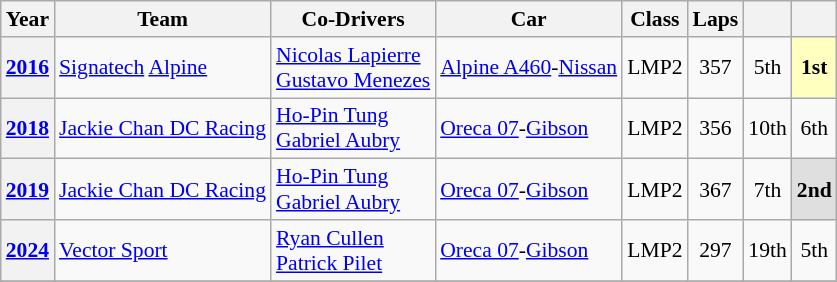<table class="wikitable" style="text-align:center; font-size:90%">
<tr>
<th>Year</th>
<th>Team</th>
<th>Co-Drivers</th>
<th>Car</th>
<th>Class</th>
<th>Laps</th>
<th></th>
<th></th>
</tr>
<tr>
<th><a href='#'>2016</a></th>
<td align="left" nowrap> <a href='#'>Signatech</a> <a href='#'>Alpine</a></td>
<td align="left" nowrap> <a href='#'>Nicolas Lapierre</a><br> <a href='#'>Gustavo Menezes</a></td>
<td align="left" nowrap><a href='#'>Alpine A460</a>-<a href='#'>Nissan</a></td>
<td>LMP2</td>
<td>357</td>
<td>5th</td>
<td style="background:#FFFFBF;"><strong>1st</strong></td>
</tr>
<tr>
<th><a href='#'>2018</a></th>
<td align="left" nowrap> <a href='#'>Jackie Chan DC Racing</a></td>
<td align="left" nowrap> <a href='#'>Ho-Pin Tung</a><br> <a href='#'>Gabriel Aubry</a></td>
<td align="left" nowrap><a href='#'>Oreca 07</a>-<a href='#'>Gibson</a></td>
<td>LMP2</td>
<td>356</td>
<td>10th</td>
<td>6th</td>
</tr>
<tr>
<th><a href='#'>2019</a></th>
<td align="left" nowrap> <a href='#'>Jackie Chan DC Racing</a></td>
<td align="left" nowrap> <a href='#'>Ho-Pin Tung</a><br> <a href='#'>Gabriel Aubry</a></td>
<td align="left" nowrap><a href='#'>Oreca 07</a>-<a href='#'>Gibson</a></td>
<td>LMP2</td>
<td>367</td>
<td>7th</td>
<td style="background:#DFDFDF;"><strong>2nd</strong></td>
</tr>
<tr>
<th><a href='#'>2024</a></th>
<td align="left" nowrap> <a href='#'>Vector Sport</a></td>
<td align="left" nowrap> <a href='#'>Ryan Cullen</a><br> <a href='#'>Patrick Pilet</a></td>
<td align="left" nowrap><a href='#'>Oreca 07</a>-<a href='#'>Gibson</a></td>
<td>LMP2</td>
<td>297</td>
<td>19th</td>
<td>5th</td>
</tr>
<tr>
</tr>
</table>
